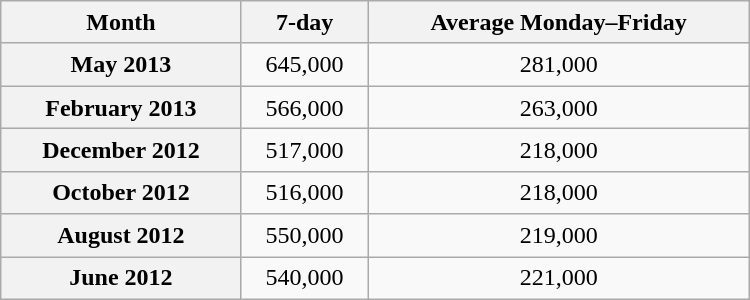<table class="wikitable sortable" style="text-align:center; width:500px; height:200px;">
<tr>
<th scope="col">Month</th>
<th scope="col">7-day</th>
<th scope="col">Average Monday–Friday</th>
</tr>
<tr>
<th scope="row">May 2013</th>
<td>645,000</td>
<td>281,000</td>
</tr>
<tr>
<th scope="row">February 2013</th>
<td>566,000</td>
<td>263,000</td>
</tr>
<tr>
<th scope="row">December 2012</th>
<td>517,000</td>
<td>218,000</td>
</tr>
<tr>
<th scope="row">October 2012</th>
<td>516,000</td>
<td>218,000</td>
</tr>
<tr>
<th scope="row">August 2012</th>
<td>550,000</td>
<td>219,000</td>
</tr>
<tr>
<th scope="row">June 2012</th>
<td>540,000</td>
<td>221,000</td>
</tr>
</table>
